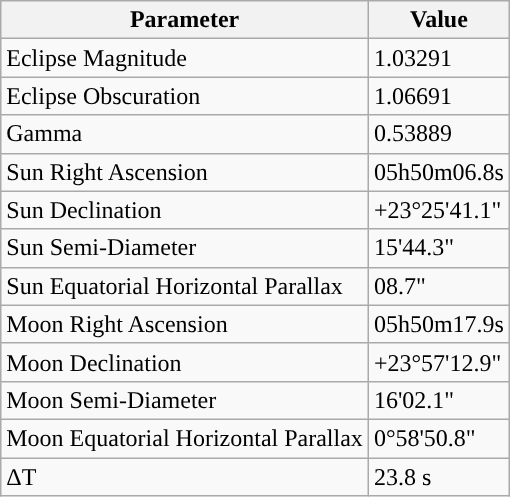<table class="wikitable">
<tr>
<th>Parameter</th>
<th>Value</th>
</tr>
<tr>
<td>Eclipse Magnitude</td>
<td>1.03291</td>
</tr>
<tr>
<td>Eclipse Obscuration</td>
<td>1.06691</td>
</tr>
<tr>
<td>Gamma</td>
<td>0.53889</td>
</tr>
<tr>
<td>Sun Right Ascension</td>
<td>05h50m06.8s</td>
</tr>
<tr>
<td>Sun Declination</td>
<td>+23°25'41.1"</td>
</tr>
<tr>
<td>Sun Semi-Diameter</td>
<td>15'44.3"</td>
</tr>
<tr>
<td>Sun Equatorial Horizontal Parallax</td>
<td>08.7"</td>
</tr>
<tr>
<td>Moon Right Ascension</td>
<td>05h50m17.9s</td>
</tr>
<tr>
<td>Moon Declination</td>
<td>+23°57'12.9"</td>
</tr>
<tr>
<td>Moon Semi-Diameter</td>
<td>16'02.1"</td>
</tr>
<tr>
<td>Moon Equatorial Horizontal Parallax</td>
<td>0°58'50.8"</td>
</tr>
<tr>
<td>ΔT</td>
<td>23.8 s</td>
</tr>
</table>
